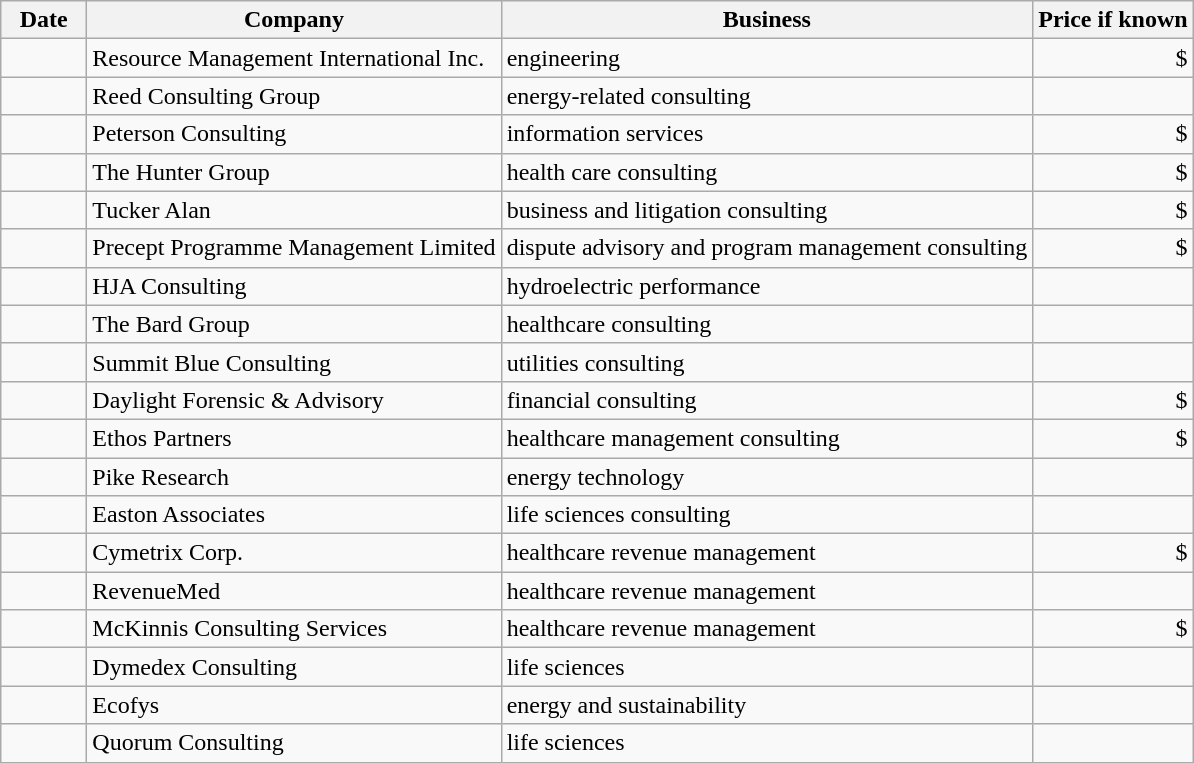<table class="wikitable sortable mw-collapsible">
<tr>
<th scope="col" style="width:50px">Date</th>
<th scope="col">Company</th>
<th scope="col">Business</th>
<th scope="col" style="text-align:right">Price if known</th>
</tr>
<tr>
<td></td>
<td>Resource Management International Inc.</td>
<td>engineering</td>
<td style="text-align:right;">$</td>
</tr>
<tr>
<td></td>
<td>Reed Consulting Group</td>
<td>energy-related consulting</td>
<td></td>
</tr>
<tr>
<td></td>
<td>Peterson Consulting</td>
<td>information services</td>
<td style="text-align:right;">$</td>
</tr>
<tr>
<td></td>
<td>The Hunter Group</td>
<td>health care consulting</td>
<td style="text-align:right;">$</td>
</tr>
<tr>
<td></td>
<td>Tucker Alan</td>
<td>business and litigation consulting</td>
<td style="text-align:right;">$</td>
</tr>
<tr>
<td></td>
<td>Precept Programme Management Limited</td>
<td>dispute advisory and program management consulting</td>
<td style="text-align:right;">$</td>
</tr>
<tr>
<td></td>
<td>HJA Consulting</td>
<td>hydroelectric performance</td>
<td></td>
</tr>
<tr>
<td></td>
<td>The Bard Group</td>
<td>healthcare consulting</td>
<td></td>
</tr>
<tr>
<td></td>
<td>Summit Blue Consulting</td>
<td>utilities consulting</td>
<td></td>
</tr>
<tr>
<td></td>
<td>Daylight Forensic & Advisory</td>
<td>financial consulting</td>
<td style="text-align:right;">$</td>
</tr>
<tr>
<td></td>
<td>Ethos Partners</td>
<td>healthcare management consulting</td>
<td style="text-align:right;">$</td>
</tr>
<tr>
<td></td>
<td>Pike Research</td>
<td>energy technology</td>
<td></td>
</tr>
<tr>
<td></td>
<td>Easton Associates</td>
<td>life sciences consulting</td>
<td></td>
</tr>
<tr>
<td></td>
<td>Cymetrix Corp.</td>
<td>healthcare revenue management</td>
<td style="text-align:right;">$</td>
</tr>
<tr>
<td></td>
<td>RevenueMed</td>
<td>healthcare revenue management</td>
<td></td>
</tr>
<tr>
<td></td>
<td>McKinnis Consulting Services</td>
<td>healthcare revenue management</td>
<td style="text-align:right;">$</td>
</tr>
<tr>
<td></td>
<td>Dymedex Consulting</td>
<td>life sciences</td>
<td></td>
</tr>
<tr>
<td></td>
<td>Ecofys</td>
<td>energy and sustainability</td>
<td></td>
</tr>
<tr>
<td></td>
<td>Quorum Consulting</td>
<td>life sciences</td>
<td></td>
</tr>
</table>
